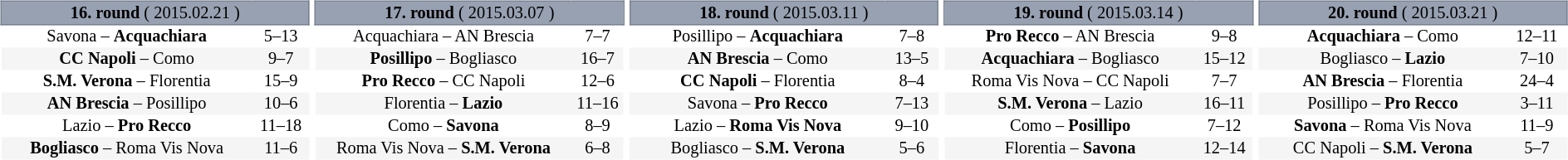<table table width=100%>
<tr>
<td width=20% valign="top"><br><table border=0 cellspacing=0 cellpadding=1em style="font-size: 85%; border-collapse: collapse;" width=100%>
<tr>
<td colspan=5 bgcolor=#98A1B2 style="border:1px solid #7A8392;text-align:center;"><span><strong>16. round</strong> ( 2015.02.21 )</span></td>
</tr>
<tr align=center bgcolor=#FFFFFF>
<td>Savona – <strong>Acquachiara</strong></td>
<td>5–13</td>
</tr>
<tr align=center bgcolor=#f5f5f5>
<td><strong>CC Napoli</strong> – Como</td>
<td>9–7</td>
</tr>
<tr align=center bgcolor=#FFFFFF>
<td><strong>S.M. Verona</strong> – Florentia</td>
<td>15–9</td>
</tr>
<tr align=center bgcolor=#f5f5f5>
<td><strong>AN Brescia</strong> – Posillipo</td>
<td>10–6</td>
</tr>
<tr align=center bgcolor=#FFFFFF>
<td>Lazio – <strong>Pro Recco</strong></td>
<td>11–18</td>
</tr>
<tr align=center bgcolor=#f5f5f5>
<td><strong>Bogliasco</strong> – Roma Vis Nova</td>
<td>11–6</td>
</tr>
</table>
</td>
<td width=20% valign="top"><br><table border=0 cellspacing=0 cellpadding=1em style="font-size: 85%; border-collapse: collapse;" width=100%>
<tr>
<td colspan=5 bgcolor=#98A1B2 style="border:1px solid #7A8392;text-align:center;"><span><strong>17. round</strong> ( 2015.03.07 )</span></td>
</tr>
<tr align=center bgcolor=#FFFFFF>
<td>Acquachiara – AN Brescia</td>
<td>7–7</td>
</tr>
<tr align=center bgcolor=#f5f5f5>
<td><strong>Posillipo</strong> – Bogliasco</td>
<td>16–7</td>
</tr>
<tr align=center bgcolor=#FFFFFF>
<td><strong>Pro Recco</strong> – CC Napoli</td>
<td>12–6</td>
</tr>
<tr align=center bgcolor=#f5f5f5>
<td>Florentia – <strong>Lazio</strong></td>
<td>11–16</td>
</tr>
<tr align=center bgcolor=#FFFFFF>
<td>Como – <strong>Savona</strong></td>
<td>8–9</td>
</tr>
<tr align=center bgcolor=#f5f5f5>
<td>Roma Vis Nova – <strong>S.M. Verona</strong></td>
<td>6–8</td>
</tr>
</table>
</td>
<td width=20% valign="top"><br><table border=0 cellspacing=0 cellpadding=1em style="font-size: 85%; border-collapse: collapse;" width=100%>
<tr>
<td colspan=5 bgcolor=#98A1B2 style="border:1px solid #7A8392;text-align:center;"><span><strong>18. round</strong> ( 2015.03.11 )</span></td>
</tr>
<tr align=center bgcolor=#FFFFFF>
<td>Posillipo – <strong>Acquachiara</strong></td>
<td>7–8</td>
</tr>
<tr align=center bgcolor=#f5f5f5>
<td><strong>AN Brescia</strong> – Como</td>
<td>13–5</td>
</tr>
<tr align=center bgcolor=#FFFFFF>
<td><strong>CC Napoli</strong> – Florentia</td>
<td>8–4</td>
</tr>
<tr align=center bgcolor=#f5f5f5>
<td>Savona – <strong>Pro Recco</strong></td>
<td>7–13</td>
</tr>
<tr align=center bgcolor=#FFFFFF>
<td>Lazio – <strong>Roma Vis Nova</strong></td>
<td>9–10</td>
</tr>
<tr align=center bgcolor=#f5f5f5>
<td>Bogliasco – <strong>S.M. Verona</strong></td>
<td>5–6</td>
</tr>
</table>
</td>
<td width=20% valign="top"><br><table border=0 cellspacing=0 cellpadding=1em style="font-size: 85%; border-collapse: collapse;" width=100%>
<tr>
<td colspan=5 bgcolor=#98A1B2 style="border:1px solid #7A8392;text-align:center;"><span><strong>19. round</strong> ( 2015.03.14 )</span></td>
</tr>
<tr align=center bgcolor=#FFFFFF>
<td><strong>Pro Recco</strong> – AN Brescia</td>
<td>9–8</td>
</tr>
<tr align=center bgcolor=#f5f5f5>
<td><strong>Acquachiara</strong> – Bogliasco</td>
<td>15–12</td>
</tr>
<tr align=center bgcolor=#FFFFFF>
<td>Roma Vis Nova – CC Napoli</td>
<td>7–7</td>
</tr>
<tr align=center bgcolor=#f5f5f5>
<td><strong>S.M. Verona</strong> – Lazio</td>
<td>16–11</td>
</tr>
<tr align=center bgcolor=#FFFFFF>
<td>Como – <strong>Posillipo</strong></td>
<td>7–12</td>
</tr>
<tr align=center bgcolor=#f5f5f5>
<td>Florentia – <strong>Savona</strong></td>
<td>12–14</td>
</tr>
</table>
</td>
<td width=20% valign="top"><br><table border=0 cellspacing=0 cellpadding=1em style="font-size: 85%; border-collapse: collapse;" width=100%>
<tr>
<td colspan=5 bgcolor=#98A1B2 style="border:1px solid #7A8392;text-align:center;"><span><strong>20. round</strong> ( 2015.03.21 )</span></td>
</tr>
<tr align=center bgcolor=#FFFFFF>
<td><strong>Acquachiara</strong> – Como</td>
<td>12–11</td>
</tr>
<tr align=center bgcolor=#f5f5f5>
<td>Bogliasco – <strong>Lazio</strong></td>
<td>7–10</td>
</tr>
<tr align=center bgcolor=#FFFFFF>
<td><strong>AN Brescia</strong> – Florentia</td>
<td>24–4</td>
</tr>
<tr align=center bgcolor=#f5f5f5>
<td>Posillipo – <strong>Pro Recco</strong></td>
<td>3–11</td>
</tr>
<tr align=center bgcolor=#FFFFFF>
<td><strong>Savona</strong> – Roma Vis Nova</td>
<td>11–9</td>
</tr>
<tr align=center bgcolor=#f5f5f5>
<td>CC Napoli – <strong>S.M. Verona</strong></td>
<td>5–7</td>
</tr>
</table>
</td>
</tr>
</table>
